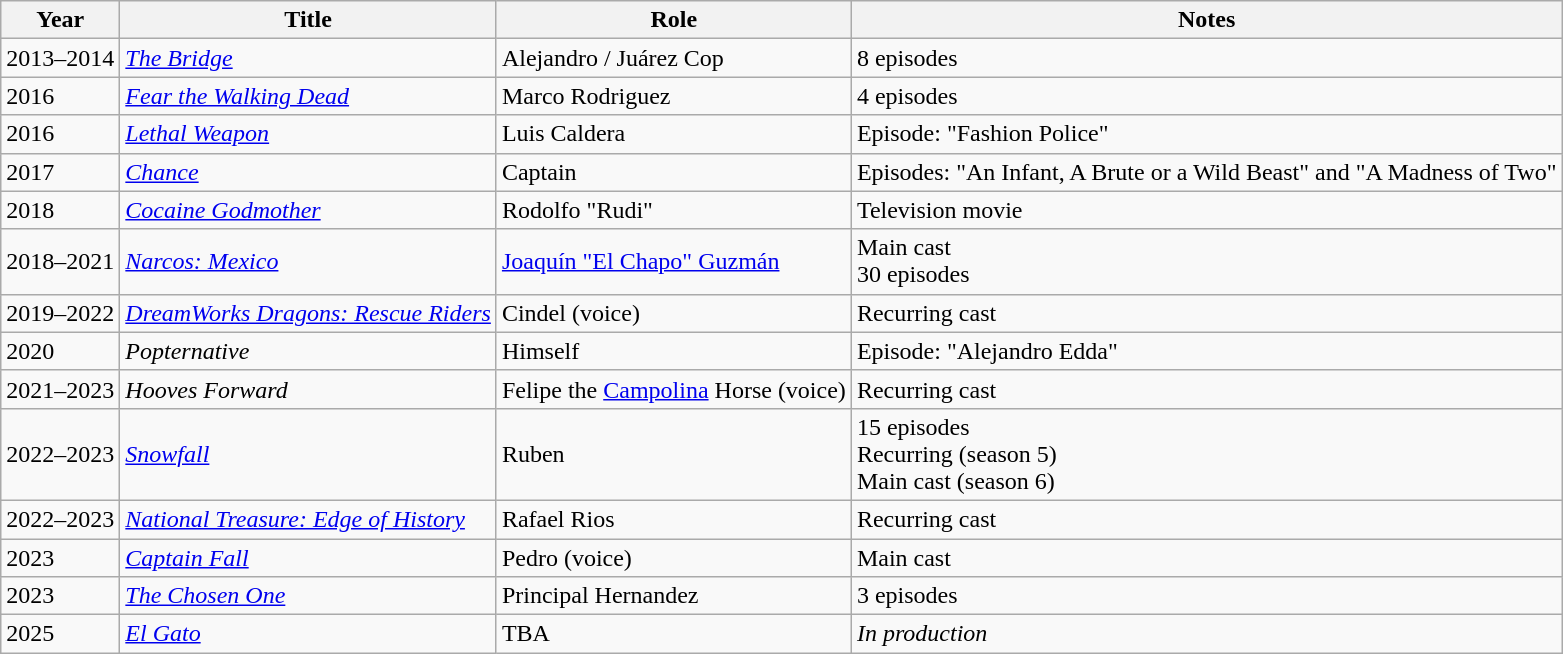<table class="wikitable sortable">
<tr>
<th>Year</th>
<th>Title</th>
<th>Role</th>
<th>Notes</th>
</tr>
<tr>
<td>2013–2014</td>
<td><em><a href='#'>The Bridge</a></em></td>
<td>Alejandro / Juárez Cop</td>
<td>8 episodes</td>
</tr>
<tr>
<td>2016</td>
<td><em><a href='#'>Fear the Walking Dead</a></em></td>
<td>Marco Rodriguez</td>
<td>4 episodes</td>
</tr>
<tr>
<td>2016</td>
<td><em><a href='#'>Lethal Weapon</a></em></td>
<td>Luis Caldera</td>
<td>Episode: "Fashion Police"</td>
</tr>
<tr>
<td>2017</td>
<td><em><a href='#'>Chance</a></em></td>
<td>Captain</td>
<td>Episodes: "An Infant, A Brute or a Wild Beast" and "A Madness of Two"</td>
</tr>
<tr>
<td>2018</td>
<td><em><a href='#'>Cocaine Godmother</a></em></td>
<td>Rodolfo "Rudi"</td>
<td>Television movie</td>
</tr>
<tr>
<td>2018–2021</td>
<td><em><a href='#'>Narcos: Mexico</a></em></td>
<td><a href='#'>Joaquín "El Chapo" Guzmán</a></td>
<td>Main cast<br>30 episodes</td>
</tr>
<tr>
<td>2019–2022</td>
<td><em><a href='#'>DreamWorks Dragons: Rescue Riders</a></em></td>
<td>Cindel (voice)</td>
<td>Recurring cast</td>
</tr>
<tr>
<td>2020</td>
<td><em>Popternative</em></td>
<td>Himself</td>
<td>Episode: "Alejandro Edda"</td>
</tr>
<tr>
<td>2021–2023</td>
<td><em>Hooves Forward</em></td>
<td>Felipe the <a href='#'>Campolina</a> Horse (voice)</td>
<td>Recurring cast</td>
</tr>
<tr>
<td>2022–2023</td>
<td><em><a href='#'>Snowfall</a></em></td>
<td>Ruben</td>
<td>15 episodes<br>Recurring (season 5)<br>Main cast (season 6)</td>
</tr>
<tr>
<td>2022–2023</td>
<td><em><a href='#'>National Treasure: Edge of History</a></em></td>
<td>Rafael Rios</td>
<td>Recurring cast</td>
</tr>
<tr>
<td>2023</td>
<td><em><a href='#'>Captain Fall</a></em></td>
<td>Pedro (voice)</td>
<td>Main cast </td>
</tr>
<tr>
<td>2023</td>
<td><em><a href='#'>The Chosen One</a></em></td>
<td>Principal Hernandez</td>
<td>3 episodes</td>
</tr>
<tr>
<td>2025</td>
<td><em><a href='#'>El Gato</a></em></td>
<td>TBA</td>
<td><em>In production</em></td>
</tr>
</table>
